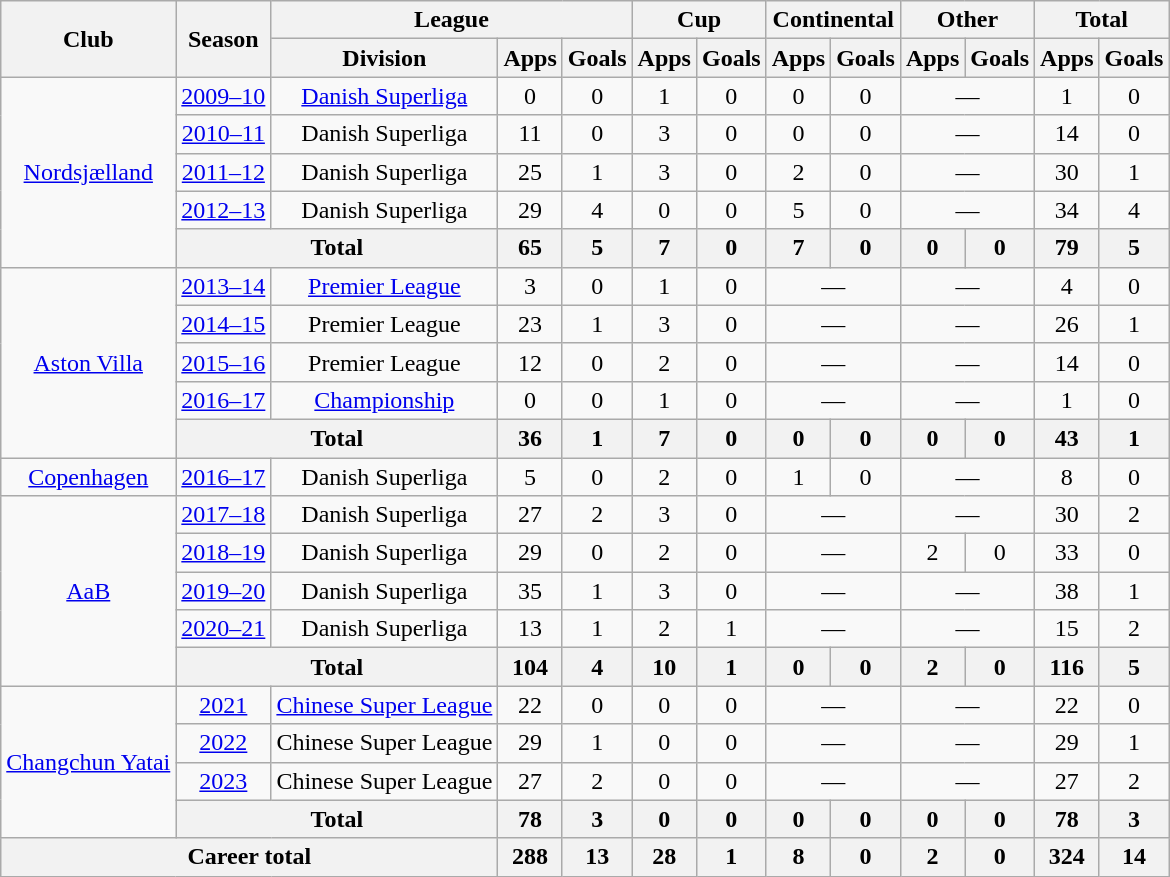<table class="wikitable" style="text-align:center">
<tr>
<th rowspan="2">Club</th>
<th rowspan="2">Season</th>
<th colspan="3">League</th>
<th colspan="2">Cup</th>
<th colspan="2">Continental</th>
<th colspan="2">Other</th>
<th colspan="2">Total</th>
</tr>
<tr>
<th>Division</th>
<th>Apps</th>
<th>Goals</th>
<th>Apps</th>
<th>Goals</th>
<th>Apps</th>
<th>Goals</th>
<th>Apps</th>
<th>Goals</th>
<th>Apps</th>
<th>Goals</th>
</tr>
<tr>
<td rowspan="5"><a href='#'>Nordsjælland</a></td>
<td><a href='#'>2009–10</a></td>
<td><a href='#'>Danish Superliga</a></td>
<td>0</td>
<td>0</td>
<td>1</td>
<td>0</td>
<td>0</td>
<td>0</td>
<td colspan="2">—</td>
<td>1</td>
<td>0</td>
</tr>
<tr>
<td><a href='#'>2010–11</a></td>
<td>Danish Superliga</td>
<td>11</td>
<td>0</td>
<td>3</td>
<td>0</td>
<td>0</td>
<td>0</td>
<td colspan="2">—</td>
<td>14</td>
<td>0</td>
</tr>
<tr>
<td><a href='#'>2011–12</a></td>
<td>Danish Superliga</td>
<td>25</td>
<td>1</td>
<td>3</td>
<td>0</td>
<td>2</td>
<td>0</td>
<td colspan="2">—</td>
<td>30</td>
<td>1</td>
</tr>
<tr>
<td><a href='#'>2012–13</a></td>
<td>Danish Superliga</td>
<td>29</td>
<td>4</td>
<td>0</td>
<td>0</td>
<td>5</td>
<td>0</td>
<td colspan="2">—</td>
<td>34</td>
<td>4</td>
</tr>
<tr>
<th colspan="2">Total</th>
<th>65</th>
<th>5</th>
<th>7</th>
<th>0</th>
<th>7</th>
<th>0</th>
<th>0</th>
<th>0</th>
<th>79</th>
<th>5</th>
</tr>
<tr>
<td rowspan="5"><a href='#'>Aston Villa</a></td>
<td><a href='#'>2013–14</a></td>
<td><a href='#'>Premier League</a></td>
<td>3</td>
<td>0</td>
<td>1</td>
<td>0</td>
<td colspan="2">—</td>
<td colspan="2">—</td>
<td>4</td>
<td>0</td>
</tr>
<tr>
<td><a href='#'>2014–15</a></td>
<td>Premier League</td>
<td>23</td>
<td>1</td>
<td>3</td>
<td>0</td>
<td colspan="2">—</td>
<td colspan="2">—</td>
<td>26</td>
<td>1</td>
</tr>
<tr>
<td><a href='#'>2015–16</a></td>
<td>Premier League</td>
<td>12</td>
<td>0</td>
<td>2</td>
<td>0</td>
<td colspan="2">—</td>
<td colspan="2">—</td>
<td>14</td>
<td>0</td>
</tr>
<tr>
<td><a href='#'>2016–17</a></td>
<td><a href='#'>Championship</a></td>
<td>0</td>
<td>0</td>
<td>1</td>
<td>0</td>
<td colspan="2">—</td>
<td colspan="2">—</td>
<td>1</td>
<td>0</td>
</tr>
<tr>
<th colspan="2">Total</th>
<th>36</th>
<th>1</th>
<th>7</th>
<th>0</th>
<th>0</th>
<th>0</th>
<th>0</th>
<th>0</th>
<th>43</th>
<th>1</th>
</tr>
<tr>
<td><a href='#'>Copenhagen</a></td>
<td><a href='#'>2016–17</a></td>
<td>Danish Superliga</td>
<td>5</td>
<td>0</td>
<td>2</td>
<td>0</td>
<td>1</td>
<td>0</td>
<td colspan="2">—</td>
<td>8</td>
<td>0</td>
</tr>
<tr>
<td rowspan="5"><a href='#'>AaB</a></td>
<td><a href='#'>2017–18</a></td>
<td>Danish Superliga</td>
<td>27</td>
<td>2</td>
<td>3</td>
<td>0</td>
<td colspan="2">—</td>
<td colspan="2">—</td>
<td>30</td>
<td>2</td>
</tr>
<tr>
<td><a href='#'>2018–19</a></td>
<td>Danish Superliga</td>
<td>29</td>
<td>0</td>
<td>2</td>
<td>0</td>
<td colspan="2">—</td>
<td>2</td>
<td>0</td>
<td>33</td>
<td>0</td>
</tr>
<tr>
<td><a href='#'>2019–20</a></td>
<td>Danish Superliga</td>
<td>35</td>
<td>1</td>
<td>3</td>
<td>0</td>
<td colspan="2">—</td>
<td colspan="2">—</td>
<td>38</td>
<td>1</td>
</tr>
<tr>
<td><a href='#'>2020–21</a></td>
<td>Danish Superliga</td>
<td>13</td>
<td>1</td>
<td>2</td>
<td>1</td>
<td colspan="2">—</td>
<td colspan="2">—</td>
<td>15</td>
<td>2</td>
</tr>
<tr>
<th colspan="2">Total</th>
<th>104</th>
<th>4</th>
<th>10</th>
<th>1</th>
<th>0</th>
<th>0</th>
<th>2</th>
<th>0</th>
<th>116</th>
<th>5</th>
</tr>
<tr>
<td rowspan="4"><a href='#'>Changchun Yatai</a></td>
<td><a href='#'>2021</a></td>
<td><a href='#'>Chinese Super League</a></td>
<td>22</td>
<td>0</td>
<td>0</td>
<td>0</td>
<td colspan="2">—</td>
<td colspan="2">—</td>
<td>22</td>
<td>0</td>
</tr>
<tr>
<td><a href='#'>2022</a></td>
<td>Chinese Super League</td>
<td>29</td>
<td>1</td>
<td>0</td>
<td>0</td>
<td colspan="2">—</td>
<td colspan="2">—</td>
<td>29</td>
<td>1</td>
</tr>
<tr>
<td><a href='#'>2023</a></td>
<td>Chinese Super League</td>
<td>27</td>
<td>2</td>
<td>0</td>
<td>0</td>
<td colspan="2">—</td>
<td colspan="2">—</td>
<td>27</td>
<td>2</td>
</tr>
<tr>
<th colspan="2">Total</th>
<th>78</th>
<th>3</th>
<th>0</th>
<th>0</th>
<th>0</th>
<th>0</th>
<th>0</th>
<th>0</th>
<th>78</th>
<th>3</th>
</tr>
<tr>
<th colspan="3">Career total</th>
<th>288</th>
<th>13</th>
<th>28</th>
<th>1</th>
<th>8</th>
<th>0</th>
<th>2</th>
<th>0</th>
<th>324</th>
<th>14</th>
</tr>
</table>
